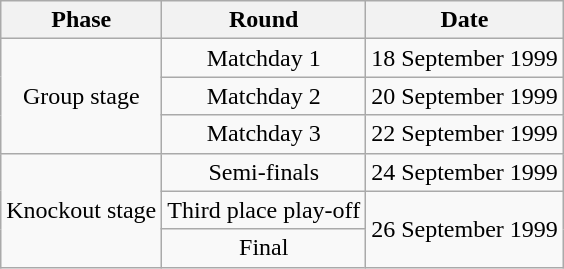<table class="wikitable" style="text-align:center">
<tr>
<th>Phase</th>
<th>Round</th>
<th>Date</th>
</tr>
<tr>
<td rowspan="3">Group stage</td>
<td>Matchday 1</td>
<td>18 September 1999</td>
</tr>
<tr>
<td>Matchday 2</td>
<td>20 September 1999</td>
</tr>
<tr>
<td>Matchday 3</td>
<td>22 September 1999</td>
</tr>
<tr>
<td rowspan="3">Knockout stage</td>
<td>Semi-finals</td>
<td>24 September 1999</td>
</tr>
<tr>
<td>Third place play-off</td>
<td rowspan="2">26 September 1999</td>
</tr>
<tr>
<td>Final</td>
</tr>
</table>
